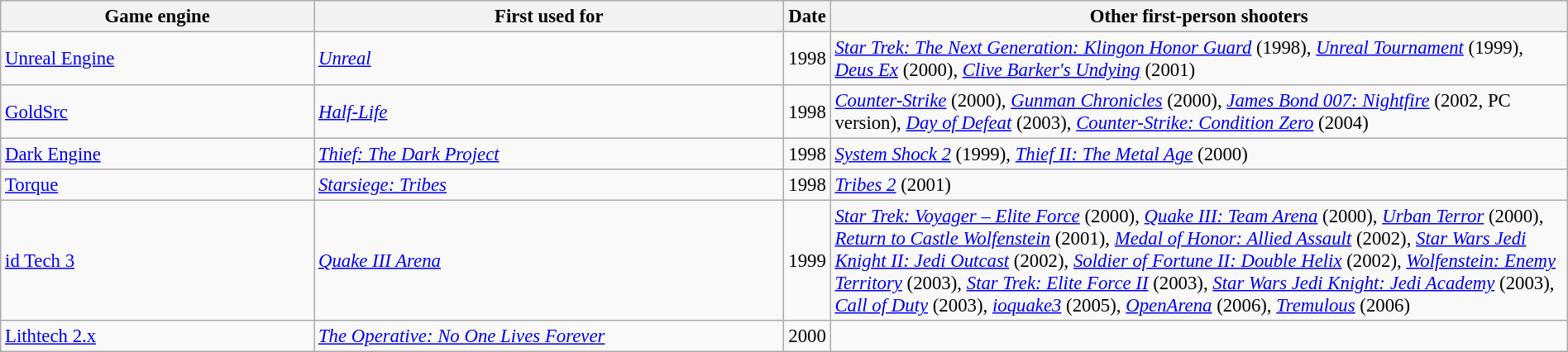<table class="wikitable sortable" style="width:100%;font-size:95%;">
<tr>
<th width=20%>Game engine</th>
<th width=30%>First used for</th>
<th width=12px>Date</th>
<th>Other first-person shooters</th>
</tr>
<tr>
<td><a href='#'>Unreal Engine</a></td>
<td><em><a href='#'>Unreal</a></em></td>
<td>1998</td>
<td><em><a href='#'>Star Trek: The Next Generation: Klingon Honor Guard</a></em> (1998), <em><a href='#'>Unreal Tournament</a></em> (1999), <em><a href='#'>Deus Ex</a></em> (2000), <em><a href='#'>Clive Barker's Undying</a></em> (2001)</td>
</tr>
<tr>
<td><a href='#'>GoldSrc</a></td>
<td><em><a href='#'>Half-Life</a></em></td>
<td>1998</td>
<td><em><a href='#'>Counter-Strike</a></em> (2000), <em><a href='#'>Gunman Chronicles</a></em> (2000), <em><a href='#'>James Bond 007: Nightfire</a></em> (2002, PC version), <em><a href='#'>Day of Defeat</a></em> (2003), <em><a href='#'>Counter-Strike: Condition Zero</a></em> (2004)</td>
</tr>
<tr>
<td><a href='#'>Dark Engine</a></td>
<td><em><a href='#'>Thief: The Dark Project</a></em></td>
<td>1998</td>
<td><em><a href='#'>System Shock 2</a></em> (1999), <em><a href='#'>Thief II: The Metal Age</a></em> (2000)</td>
</tr>
<tr>
<td><a href='#'>Torque</a></td>
<td><em><a href='#'>Starsiege: Tribes</a></em></td>
<td>1998</td>
<td><em><a href='#'>Tribes 2</a></em> (2001)</td>
</tr>
<tr>
<td><a href='#'>id Tech 3</a></td>
<td><em><a href='#'>Quake III Arena</a></em></td>
<td>1999</td>
<td><em><a href='#'>Star Trek: Voyager – Elite Force</a></em> (2000), <em><a href='#'>Quake III: Team Arena</a></em> (2000), <em><a href='#'>Urban Terror</a></em> (2000), <em><a href='#'>Return to Castle Wolfenstein</a></em> (2001), <em><a href='#'>Medal of Honor: Allied Assault</a></em> (2002), <em><a href='#'>Star Wars Jedi Knight II: Jedi Outcast</a></em> (2002), <em><a href='#'>Soldier of Fortune II: Double Helix</a></em> (2002), <em><a href='#'>Wolfenstein: Enemy Territory</a></em> (2003), <em><a href='#'>Star Trek: Elite Force II</a></em> (2003), <em><a href='#'>Star Wars Jedi Knight: Jedi Academy</a></em> (2003), <em><a href='#'>Call of Duty</a></em> (2003), <em><a href='#'>ioquake3</a></em> (2005), <em><a href='#'>OpenArena</a></em> (2006), <em><a href='#'>Tremulous</a></em> (2006)</td>
</tr>
<tr>
<td><a href='#'>Lithtech 2.x</a></td>
<td><em><a href='#'>The Operative: No One Lives Forever</a></em></td>
<td>2000</td>
<td></td>
</tr>
</table>
